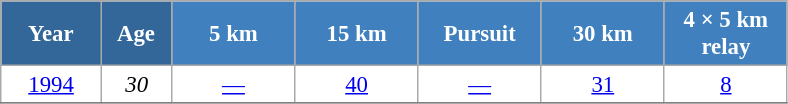<table class="wikitable" style="font-size:95%; text-align:center; border:grey solid 1px; border-collapse:collapse; background:#ffffff;">
<tr>
<th style="background-color:#369; color:white; width:60px;"> Year </th>
<th style="background-color:#369; color:white; width:40px;"> Age </th>
<th style="background-color:#4180be; color:white; width:75px;"> 5 km </th>
<th style="background-color:#4180be; color:white; width:75px;"> 15 km </th>
<th style="background-color:#4180be; color:white; width:75px;"> Pursuit </th>
<th style="background-color:#4180be; color:white; width:75px;"> 30 km </th>
<th style="background-color:#4180be; color:white; width:75px;"> 4 × 5 km <br> relay </th>
</tr>
<tr>
<td><a href='#'>1994</a></td>
<td><em>30</em></td>
<td><a href='#'>—</a></td>
<td><a href='#'>40</a></td>
<td><a href='#'>—</a></td>
<td><a href='#'>31</a></td>
<td><a href='#'>8</a></td>
</tr>
<tr>
</tr>
</table>
